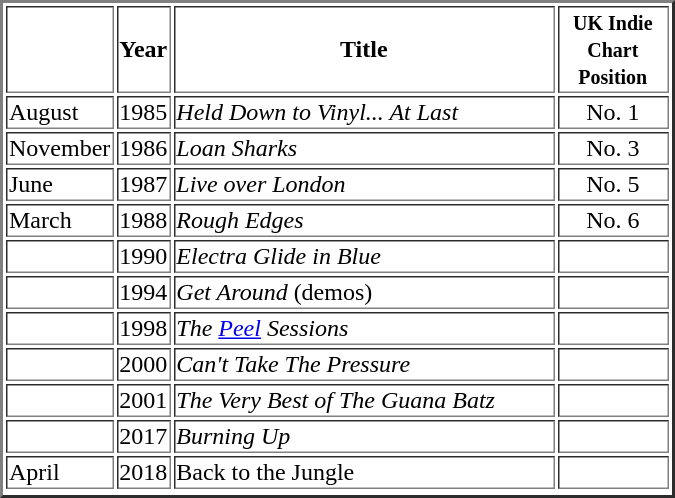<table border="2" cellpadding="1">
<tr>
<th width="30"></th>
<th width="30"><strong>Year</strong></th>
<th width="250"><strong>Title</strong></th>
<th width="70"><strong><small>UK Indie Chart Position</small></strong></th>
</tr>
<tr>
<td>August</td>
<td>1985</td>
<td><em>Held Down to Vinyl... At Last</em></td>
<td align="center">No. 1</td>
</tr>
<tr>
<td>November</td>
<td>1986</td>
<td><em>Loan Sharks</em></td>
<td align="center">No. 3</td>
</tr>
<tr>
<td>June</td>
<td>1987</td>
<td><em>Live over London</em></td>
<td align="center">No. 5</td>
</tr>
<tr>
<td>March</td>
<td>1988</td>
<td><em>Rough Edges</em></td>
<td align="center">No. 6</td>
</tr>
<tr>
<td></td>
<td>1990</td>
<td><em>Electra Glide in Blue</em></td>
<td></td>
</tr>
<tr>
<td></td>
<td>1994</td>
<td><em>Get Around</em> (demos)</td>
<td></td>
</tr>
<tr>
<td></td>
<td>1998</td>
<td><em>The <a href='#'>Peel</a> Sessions</em></td>
<td></td>
</tr>
<tr>
<td></td>
<td>2000</td>
<td><em>Can't Take The Pressure</em></td>
<td></td>
</tr>
<tr>
<td></td>
<td>2001</td>
<td><em>The Very Best of The Guana Batz</em></td>
<td></td>
</tr>
<tr>
<td></td>
<td>2017</td>
<td><em>Burning Up</em></td>
<td></td>
</tr>
<tr>
<td>April</td>
<td>2018</td>
<td>Back to the Jungle</td>
<td></td>
</tr>
<tr>
</tr>
</table>
